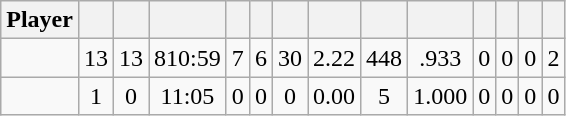<table class="wikitable sortable" style="text-align:center;">
<tr>
<th>Player</th>
<th></th>
<th></th>
<th></th>
<th></th>
<th></th>
<th></th>
<th></th>
<th></th>
<th></th>
<th></th>
<th></th>
<th></th>
<th></th>
</tr>
<tr>
<td></td>
<td>13</td>
<td>13</td>
<td>810:59</td>
<td>7</td>
<td>6</td>
<td>30</td>
<td>2.22</td>
<td>448</td>
<td>.933</td>
<td>0</td>
<td>0</td>
<td>0</td>
<td>2</td>
</tr>
<tr>
<td></td>
<td>1</td>
<td>0</td>
<td>11:05</td>
<td>0</td>
<td>0</td>
<td>0</td>
<td>0.00</td>
<td>5</td>
<td>1.000</td>
<td>0</td>
<td>0</td>
<td>0</td>
<td>0</td>
</tr>
</table>
